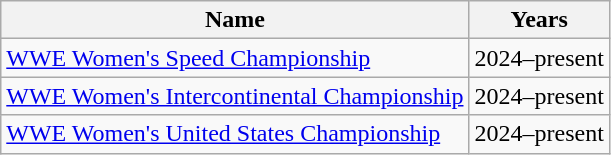<table class="wikitable">
<tr>
<th>Name</th>
<th>Years</th>
</tr>
<tr>
<td><a href='#'>WWE Women's Speed Championship</a></td>
<td>2024–present</td>
</tr>
<tr>
<td><a href='#'>WWE Women's Intercontinental Championship</a></td>
<td>2024–present</td>
</tr>
<tr>
<td><a href='#'>WWE Women's United States Championship</a></td>
<td>2024–present</td>
</tr>
</table>
